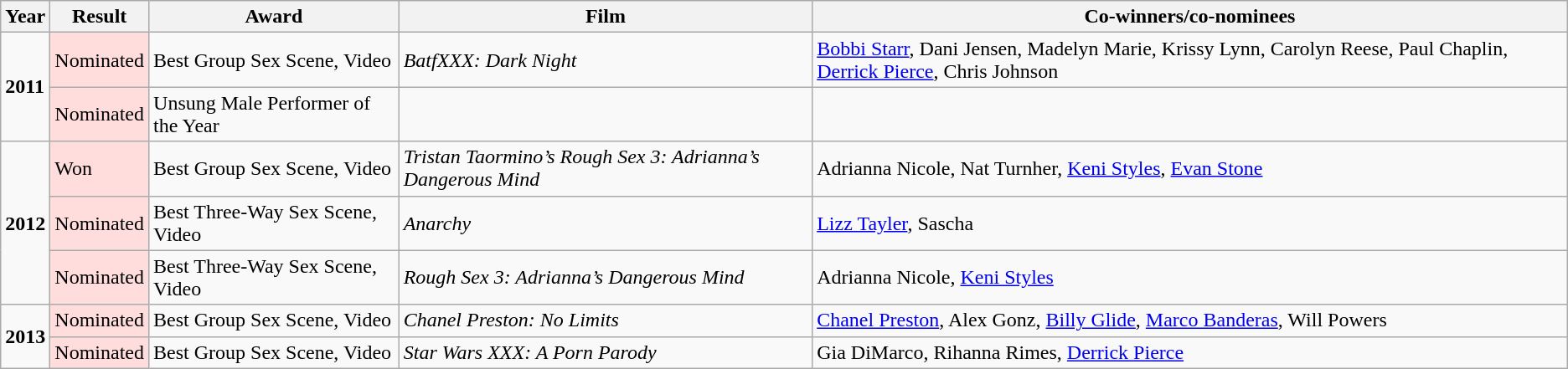<table class="wikitable">
<tr>
<th>Year</th>
<th>Result</th>
<th>Award</th>
<th>Film</th>
<th>Co-winners/co-nominees</th>
</tr>
<tr>
<td rowspan="2"><strong>2011</strong></td>
<td style="background:#fdd;">Nominated</td>
<td>Best Group Sex Scene, Video</td>
<td><em>BatfXXX: Dark Night</em></td>
<td><a href='#'>Bobbi Starr</a>, Dani Jensen, Madelyn Marie, Krissy Lynn, Carolyn Reese, Paul Chaplin, <a href='#'>Derrick Pierce</a>, Chris Johnson</td>
</tr>
<tr>
<td style="background:#fdd;">Nominated</td>
<td>Unsung Male Performer of the Year</td>
<td></td>
<td></td>
</tr>
<tr>
<td rowspan="3"><strong>2012</strong></td>
<td style="background:#fdd;">Won</td>
<td>Best Group Sex Scene, Video</td>
<td><em>Tristan Taormino’s Rough Sex 3: Adrianna’s Dangerous Mind</em></td>
<td>Adrianna Nicole, Nat Turnher, <a href='#'>Keni Styles</a>, <a href='#'>Evan Stone</a></td>
</tr>
<tr>
<td style="background:#fdd;">Nominated</td>
<td>Best Three-Way Sex Scene, Video</td>
<td><em>Anarchy</em></td>
<td><a href='#'>Lizz Tayler</a>, Sascha</td>
</tr>
<tr>
<td style="background:#fdd;">Nominated</td>
<td>Best Three-Way Sex Scene, Video</td>
<td><em>Rough Sex 3: Adrianna’s Dangerous Mind</em></td>
<td>Adrianna Nicole, <a href='#'>Keni Styles</a></td>
</tr>
<tr>
<td rowspan="2"><strong>2013</strong></td>
<td style="background:#fdd;">Nominated</td>
<td>Best Group Sex Scene, Video</td>
<td><em>Chanel Preston: No Limits</em></td>
<td><a href='#'>Chanel Preston</a>, Alex Gonz, <a href='#'>Billy Glide</a>, <a href='#'>Marco Banderas</a>, Will Powers</td>
</tr>
<tr>
<td style="background:#fdd;">Nominated</td>
<td>Best Group Sex Scene, Video</td>
<td><em>Star Wars XXX: A Porn Parody</em></td>
<td>Gia DiMarco, Rihanna Rimes, <a href='#'>Derrick Pierce</a></td>
</tr>
</table>
